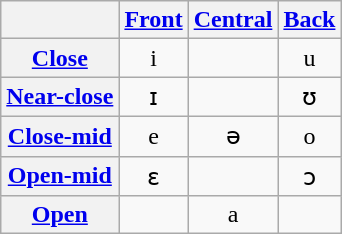<table class="wikitable" style="text-align:center">
<tr>
<th></th>
<th><a href='#'>Front</a></th>
<th><a href='#'>Central</a></th>
<th><a href='#'>Back</a></th>
</tr>
<tr align="center">
<th><a href='#'>Close</a></th>
<td>i</td>
<td></td>
<td>u</td>
</tr>
<tr>
<th><a href='#'>Near-close</a></th>
<td>ɪ</td>
<td></td>
<td>ʊ</td>
</tr>
<tr>
<th><a href='#'>Close-mid</a></th>
<td>e</td>
<td>ə</td>
<td>o</td>
</tr>
<tr>
<th><a href='#'>Open-mid</a></th>
<td>ɛ</td>
<td></td>
<td>ɔ</td>
</tr>
<tr align="center">
<th><a href='#'>Open</a></th>
<td></td>
<td>a</td>
<td></td>
</tr>
</table>
